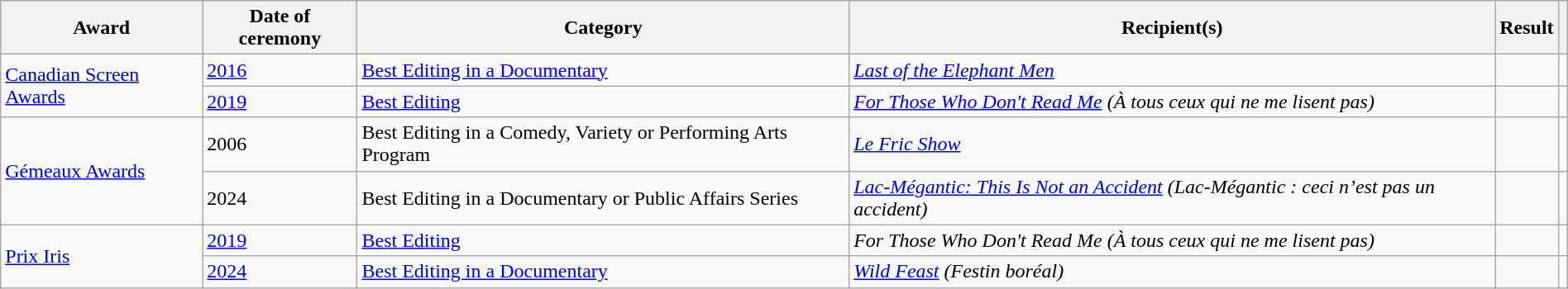<table class="wikitable sortable plainrowheaders" style="width: 100%;">
<tr>
<th scope="col">Award</th>
<th scope="col">Date of ceremony</th>
<th scope="col">Category</th>
<th scope="col">Recipient(s)</th>
<th scope="col">Result</th>
<th scope="col" class="unsortable"></th>
</tr>
<tr>
<td rowspan=2><a href='#'>Canadian Screen Awards</a></td>
<td><a href='#'>2016</a></td>
<td><a href='#'>Best Editing in a Documentary</a></td>
<td><em><a href='#'>Last of the Elephant Men</a></em></td>
<td></td>
<td></td>
</tr>
<tr>
<td><a href='#'>2019</a></td>
<td><a href='#'>Best Editing</a></td>
<td><em><a href='#'>For Those Who Don't Read Me</a> (À tous ceux qui ne me lisent pas)</em></td>
<td></td>
<td></td>
</tr>
<tr>
<td rowspan=2><a href='#'>Gémeaux Awards</a></td>
<td>2006</td>
<td>Best Editing in a Comedy, Variety or Performing Arts Program</td>
<td><em><a href='#'>Le Fric Show</a></em></td>
<td></td>
<td></td>
</tr>
<tr>
<td>2024</td>
<td>Best Editing in a Documentary or Public Affairs Series</td>
<td><em><a href='#'>Lac-Mégantic: This Is Not an Accident</a> (Lac-Mégantic : ceci n’est pas un accident)</em></td>
<td></td>
<td></td>
</tr>
<tr>
<td rowspan=2><a href='#'>Prix Iris</a></td>
<td><a href='#'>2019</a></td>
<td><a href='#'>Best Editing</a></td>
<td><em>For Those Who Don't Read Me (À tous ceux qui ne me lisent pas)</em></td>
<td></td>
<td></td>
</tr>
<tr>
<td><a href='#'>2024</a></td>
<td><a href='#'>Best Editing in a Documentary</a></td>
<td><em><a href='#'>Wild Feast</a> (Festin boréal)</em></td>
<td></td>
<td></td>
</tr>
</table>
